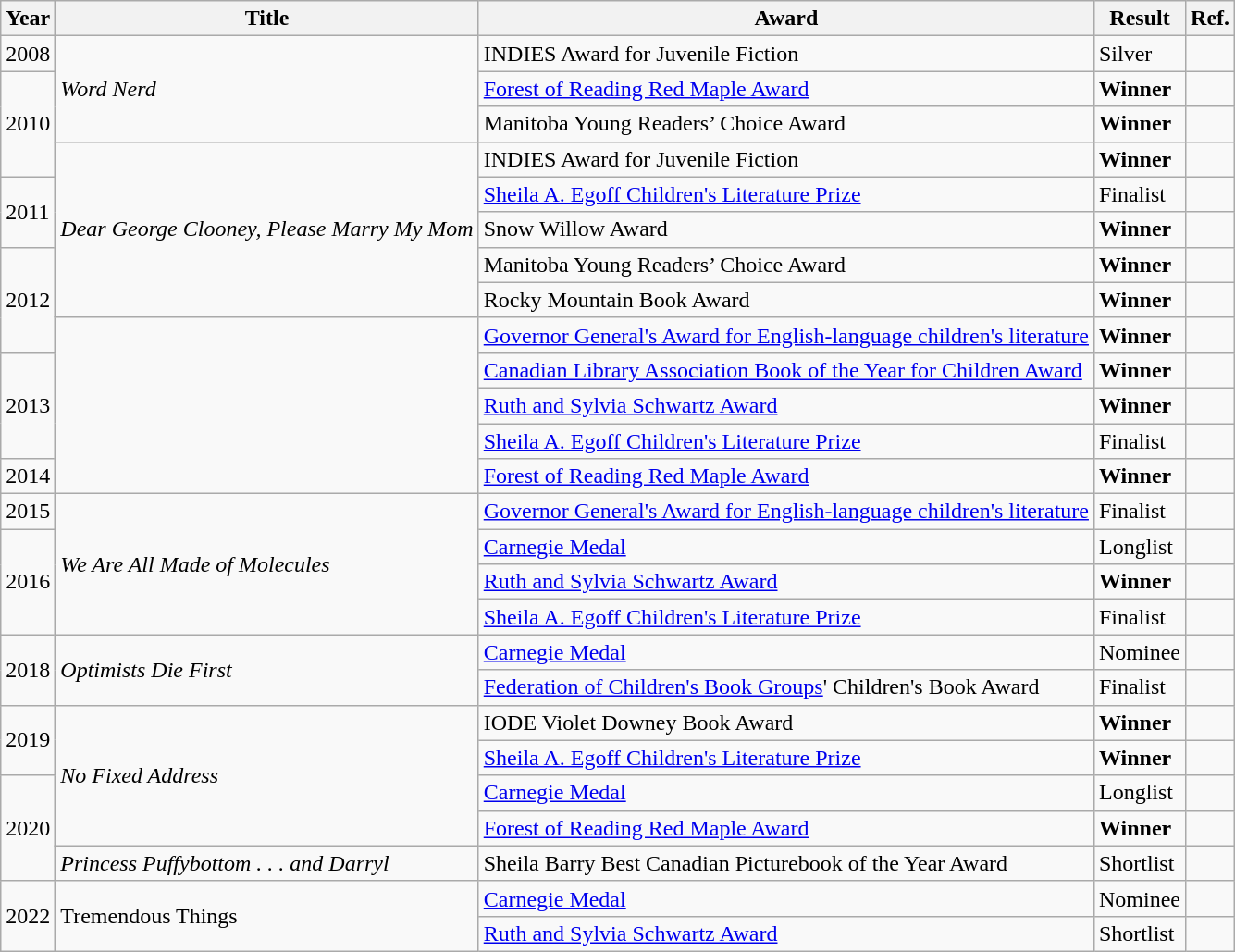<table class="wikitable sortable mw-collapsible">
<tr>
<th>Year</th>
<th>Title</th>
<th>Award</th>
<th>Result</th>
<th>Ref.</th>
</tr>
<tr>
<td>2008</td>
<td rowspan="3"><em>Word Nerd</em></td>
<td>INDIES Award for Juvenile Fiction</td>
<td>Silver</td>
<td></td>
</tr>
<tr>
<td rowspan="3">2010</td>
<td><a href='#'>Forest of Reading Red Maple Award</a></td>
<td><strong>Winner</strong></td>
<td></td>
</tr>
<tr>
<td>Manitoba Young Readers’ Choice Award</td>
<td><strong>Winner</strong></td>
<td></td>
</tr>
<tr>
<td rowspan="5"><em>Dear George Clooney, Please Marry My Mom</em></td>
<td>INDIES Award for Juvenile Fiction</td>
<td><strong>Winner</strong></td>
<td></td>
</tr>
<tr>
<td rowspan="2">2011</td>
<td><a href='#'>Sheila A. Egoff Children's Literature Prize</a></td>
<td>Finalist</td>
<td></td>
</tr>
<tr>
<td>Snow Willow Award</td>
<td><strong>Winner</strong></td>
<td></td>
</tr>
<tr>
<td rowspan="3">2012</td>
<td>Manitoba Young Readers’ Choice Award</td>
<td><strong>Winner</strong></td>
<td></td>
</tr>
<tr>
<td>Rocky Mountain Book Award</td>
<td><strong>Winner</strong></td>
<td></td>
</tr>
<tr>
<td rowspan="5"></td>
<td><a href='#'>Governor General's Award for English-language children's literature</a></td>
<td><strong>Winner</strong></td>
<td></td>
</tr>
<tr>
<td rowspan="3">2013</td>
<td><a href='#'>Canadian Library Association Book of the Year for Children Award</a></td>
<td><strong>Winner</strong></td>
<td></td>
</tr>
<tr>
<td><a href='#'>Ruth and Sylvia Schwartz Award</a></td>
<td><strong>Winner</strong></td>
<td></td>
</tr>
<tr>
<td><a href='#'>Sheila A. Egoff Children's Literature Prize</a></td>
<td>Finalist</td>
<td></td>
</tr>
<tr>
<td>2014</td>
<td><a href='#'>Forest of Reading Red Maple Award</a></td>
<td><strong>Winner</strong></td>
<td></td>
</tr>
<tr>
<td>2015</td>
<td rowspan="4"><em>We Are All Made of Molecules</em></td>
<td><a href='#'>Governor General's Award for English-language children's literature</a></td>
<td>Finalist</td>
<td></td>
</tr>
<tr>
<td rowspan="3">2016</td>
<td><a href='#'>Carnegie Medal</a></td>
<td>Longlist</td>
<td></td>
</tr>
<tr>
<td><a href='#'>Ruth and Sylvia Schwartz Award</a></td>
<td><strong>Winner</strong></td>
<td></td>
</tr>
<tr>
<td><a href='#'>Sheila A. Egoff Children's Literature Prize</a></td>
<td>Finalist</td>
<td></td>
</tr>
<tr>
<td rowspan="2">2018</td>
<td rowspan="2"><em>Optimists Die First</em></td>
<td><a href='#'>Carnegie Medal</a></td>
<td>Nominee</td>
<td></td>
</tr>
<tr>
<td><a href='#'>Federation of Children's Book Groups</a>' Children's Book Award</td>
<td>Finalist</td>
<td></td>
</tr>
<tr>
<td rowspan="2">2019</td>
<td rowspan="4"><em>No Fixed Address</em></td>
<td>IODE Violet Downey Book Award</td>
<td><strong>Winner</strong></td>
<td></td>
</tr>
<tr>
<td><a href='#'>Sheila A. Egoff Children's Literature Prize</a></td>
<td><strong>Winner</strong></td>
<td></td>
</tr>
<tr>
<td rowspan="3">2020</td>
<td><a href='#'>Carnegie Medal</a></td>
<td>Longlist</td>
<td></td>
</tr>
<tr>
<td><a href='#'>Forest of Reading Red Maple Award</a></td>
<td><strong>Winner</strong></td>
<td></td>
</tr>
<tr>
<td><em>Princess Puffybottom . . . and Darryl</em></td>
<td>Sheila Barry Best Canadian Picturebook of the Year Award</td>
<td>Shortlist</td>
<td></td>
</tr>
<tr>
<td rowspan="2">2022</td>
<td rowspan="2">Tremendous Things</td>
<td><a href='#'>Carnegie Medal</a></td>
<td>Nominee</td>
<td></td>
</tr>
<tr>
<td><a href='#'>Ruth and Sylvia Schwartz Award</a></td>
<td>Shortlist</td>
<td></td>
</tr>
</table>
